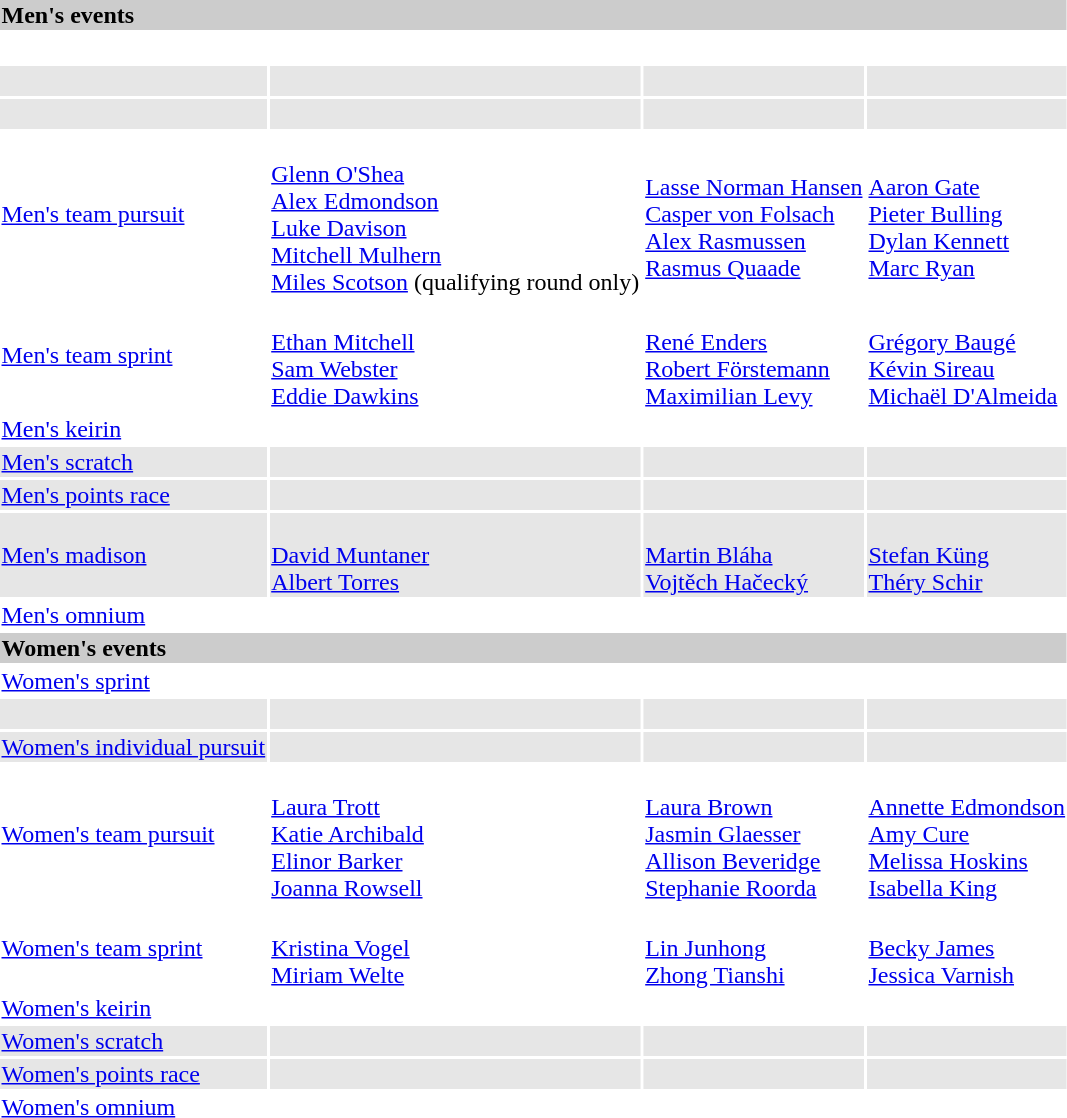<table>
<tr bgcolor="#cccccc">
<td colspan=4><strong>Men's events</strong></td>
</tr>
<tr>
<td><br></td>
<td></td>
<td></td>
<td></td>
</tr>
<tr bgcolor="#e6e6e6">
<td><br></td>
<td></td>
<td></td>
<td></td>
</tr>
<tr bgcolor="#e6e6e6">
<td><br></td>
<td></td>
<td></td>
<td></td>
</tr>
<tr>
<td><a href='#'>Men's team pursuit</a><br></td>
<td><br><a href='#'>Glenn O'Shea</a><br><a href='#'>Alex Edmondson</a><br><a href='#'>Luke Davison</a><br><a href='#'>Mitchell Mulhern</a><br><a href='#'>Miles Scotson</a> (qualifying round only)</td>
<td><br><a href='#'>Lasse Norman Hansen</a><br><a href='#'>Casper von Folsach</a><br><a href='#'>Alex Rasmussen</a><br><a href='#'>Rasmus Quaade</a></td>
<td><br><a href='#'>Aaron Gate</a><br><a href='#'>Pieter Bulling</a><br><a href='#'>Dylan Kennett</a><br><a href='#'>Marc Ryan</a></td>
</tr>
<tr>
<td><a href='#'>Men's team sprint</a><br></td>
<td><br><a href='#'>Ethan Mitchell</a><br><a href='#'>Sam Webster</a><br><a href='#'>Eddie Dawkins</a></td>
<td><br><a href='#'>René Enders</a><br><a href='#'>Robert Förstemann</a><br><a href='#'>Maximilian Levy</a></td>
<td><br><a href='#'>Grégory Baugé</a><br><a href='#'>Kévin Sireau</a><br><a href='#'>Michaël D'Almeida</a></td>
</tr>
<tr>
<td><a href='#'>Men's keirin</a><br></td>
<td></td>
<td></td>
<td></td>
</tr>
<tr bgcolor="#e6e6e6">
<td><a href='#'>Men's scratch</a><br></td>
<td></td>
<td></td>
<td></td>
</tr>
<tr bgcolor="#e6e6e6">
<td><a href='#'>Men's points race</a><br></td>
<td></td>
<td></td>
<td></td>
</tr>
<tr bgcolor="#e6e6e6">
<td><a href='#'>Men's madison</a><br></td>
<td><br><a href='#'>David Muntaner</a><br><a href='#'>Albert Torres</a></td>
<td><br><a href='#'>Martin Bláha</a><br><a href='#'>Vojtěch Hačecký</a></td>
<td><br><a href='#'>Stefan Küng</a><br><a href='#'>Théry Schir</a></td>
</tr>
<tr>
<td><a href='#'>Men's omnium</a><br></td>
<td></td>
<td></td>
<td></td>
</tr>
<tr style="background:#ccc;">
<td colspan=4><strong>Women's events</strong></td>
</tr>
<tr>
<td><a href='#'>Women's sprint</a><br></td>
<td></td>
<td></td>
<td></td>
</tr>
<tr bgcolor="#e6e6e6">
<td><br></td>
<td></td>
<td></td>
<td></td>
</tr>
<tr bgcolor="#e6e6e6">
<td><a href='#'>Women's individual pursuit</a><br></td>
<td></td>
<td></td>
<td></td>
</tr>
<tr>
<td><a href='#'>Women's team pursuit</a><br></td>
<td><br><a href='#'>Laura Trott</a><br><a href='#'>Katie Archibald</a><br><a href='#'>Elinor Barker</a><br><a href='#'>Joanna Rowsell</a></td>
<td><br><a href='#'>Laura Brown</a><br><a href='#'>Jasmin Glaesser</a><br><a href='#'>Allison Beveridge</a><br><a href='#'>Stephanie Roorda</a></td>
<td><br><a href='#'>Annette Edmondson</a><br><a href='#'>Amy Cure</a><br><a href='#'>Melissa Hoskins</a><br><a href='#'>Isabella King</a></td>
</tr>
<tr>
<td><a href='#'>Women's team sprint</a><br></td>
<td><br> <a href='#'>Kristina Vogel</a><br><a href='#'>Miriam Welte</a></td>
<td><br> <a href='#'>Lin Junhong</a><br><a href='#'>Zhong Tianshi</a></td>
<td><br><a href='#'>Becky James</a><br><a href='#'>Jessica Varnish</a></td>
</tr>
<tr>
<td><a href='#'>Women's keirin</a><br></td>
<td></td>
<td></td>
<td></td>
</tr>
<tr bgcolor="#e6e6e6">
<td><a href='#'>Women's scratch</a><br></td>
<td></td>
<td></td>
<td></td>
</tr>
<tr bgcolor="#e6e6e6">
<td><a href='#'>Women's points race</a><br></td>
<td></td>
<td></td>
<td></td>
</tr>
<tr>
<td><a href='#'>Women's omnium</a><br></td>
<td></td>
<td></td>
<td></td>
</tr>
</table>
